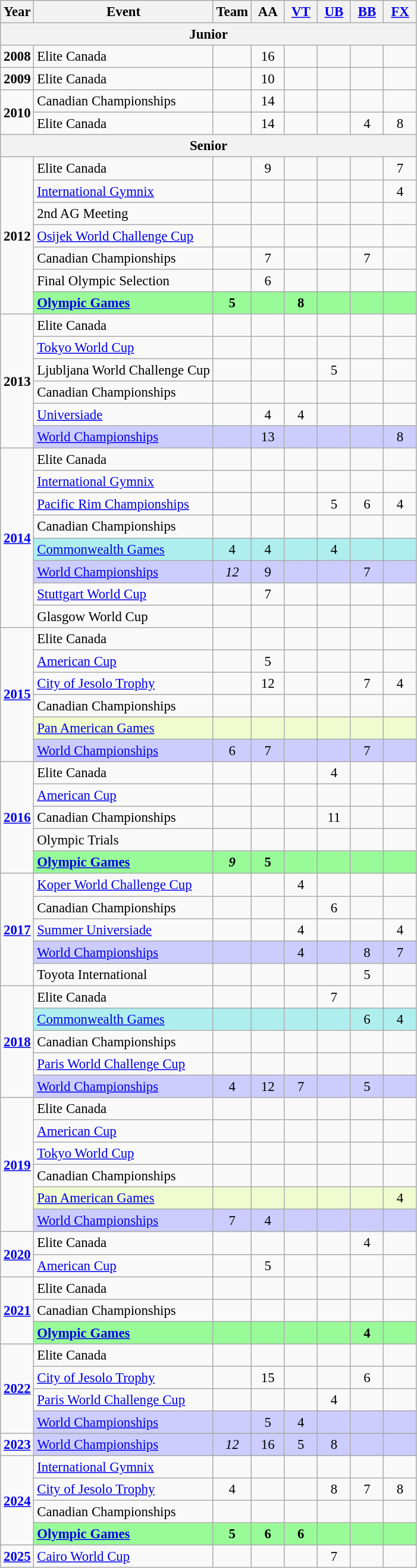<table class="wikitable" style="text-align:center; font-size:95%;">
<tr>
<th align=center>Year</th>
<th align=center>Event</th>
<th style="width:30px;">Team</th>
<th style="width:30px;">AA</th>
<th style="width:30px;"><a href='#'>VT</a></th>
<th style="width:30px;"><a href='#'>UB</a></th>
<th style="width:30px;"><a href='#'>BB</a></th>
<th style="width:30px;"><a href='#'>FX</a></th>
</tr>
<tr>
<th colspan="8"><strong>Junior</strong></th>
</tr>
<tr>
<td rowspan="1"><strong>2008</strong></td>
<td align=left>Elite Canada</td>
<td></td>
<td>16</td>
<td></td>
<td></td>
<td></td>
<td></td>
</tr>
<tr>
<td rowspan="1"><strong>2009</strong></td>
<td align=left>Elite Canada</td>
<td></td>
<td>10</td>
<td></td>
<td></td>
<td></td>
<td></td>
</tr>
<tr>
<td rowspan="2"><strong>2010</strong></td>
<td align=left>Canadian Championships</td>
<td></td>
<td>14</td>
<td></td>
<td></td>
<td></td>
<td></td>
</tr>
<tr>
<td align=left>Elite Canada</td>
<td></td>
<td>14</td>
<td></td>
<td></td>
<td>4</td>
<td>8</td>
</tr>
<tr>
<th colspan="8"><strong>Senior</strong></th>
</tr>
<tr>
<td rowspan="7"><strong>2012</strong></td>
<td align=left>Elite Canada</td>
<td></td>
<td>9</td>
<td></td>
<td></td>
<td></td>
<td>7</td>
</tr>
<tr>
<td align=left><a href='#'>International Gymnix</a></td>
<td></td>
<td></td>
<td></td>
<td></td>
<td></td>
<td>4</td>
</tr>
<tr>
<td align=left>2nd AG Meeting</td>
<td></td>
<td></td>
<td></td>
<td></td>
<td></td>
<td></td>
</tr>
<tr>
<td align=left><a href='#'>Osijek World Challenge Cup</a></td>
<td></td>
<td></td>
<td></td>
<td></td>
<td></td>
<td></td>
</tr>
<tr>
<td align=left>Canadian Championships</td>
<td></td>
<td>7</td>
<td></td>
<td></td>
<td>7</td>
<td></td>
</tr>
<tr>
<td align=left>Final Olympic Selection</td>
<td></td>
<td>6</td>
<td></td>
<td></td>
<td></td>
<td></td>
</tr>
<tr bgcolor="#98fb98">
<td align=left><strong><a href='#'>Olympic Games</a></strong></td>
<td><strong>5</strong></td>
<td></td>
<td><strong>8</strong></td>
<td></td>
<td></td>
<td></td>
</tr>
<tr>
<td rowspan="6"><strong>2013</strong></td>
<td align=left>Elite Canada</td>
<td></td>
<td></td>
<td></td>
<td></td>
<td></td>
<td></td>
</tr>
<tr>
<td align=left><a href='#'>Tokyo World Cup</a></td>
<td></td>
<td></td>
<td></td>
<td></td>
<td></td>
<td></td>
</tr>
<tr>
<td align=left>Ljubljana World Challenge Cup</td>
<td></td>
<td></td>
<td></td>
<td>5</td>
<td></td>
<td></td>
</tr>
<tr>
<td align=left>Canadian Championships</td>
<td></td>
<td></td>
<td></td>
<td></td>
<td></td>
<td></td>
</tr>
<tr>
<td align=left><a href='#'>Universiade</a></td>
<td></td>
<td>4</td>
<td>4</td>
<td></td>
<td></td>
<td></td>
</tr>
<tr bgcolor="#ccccff">
<td align=left><a href='#'>World Championships</a></td>
<td></td>
<td>13</td>
<td></td>
<td></td>
<td></td>
<td>8</td>
</tr>
<tr>
<td rowspan="8"><strong><a href='#'>2014</a></strong></td>
<td align=left>Elite Canada</td>
<td></td>
<td></td>
<td></td>
<td></td>
<td></td>
<td></td>
</tr>
<tr>
<td align=left><a href='#'>International Gymnix</a></td>
<td></td>
<td></td>
<td></td>
<td></td>
<td></td>
<td></td>
</tr>
<tr>
<td align=left><a href='#'>Pacific Rim Championships</a></td>
<td></td>
<td></td>
<td></td>
<td>5</td>
<td>6</td>
<td>4</td>
</tr>
<tr>
<td align=left>Canadian Championships</td>
<td></td>
<td></td>
<td></td>
<td></td>
<td></td>
<td></td>
</tr>
<tr bgcolor="#afeeee">
<td align=left><a href='#'>Commonwealth Games</a></td>
<td>4</td>
<td>4</td>
<td></td>
<td>4</td>
<td></td>
<td></td>
</tr>
<tr bgcolor="#ccccff">
<td align=left><a href='#'>World Championships</a></td>
<td><em>12</em></td>
<td>9</td>
<td></td>
<td></td>
<td>7</td>
<td></td>
</tr>
<tr>
<td align=left><a href='#'>Stuttgart World Cup</a></td>
<td></td>
<td>7</td>
<td></td>
<td></td>
<td></td>
<td></td>
</tr>
<tr>
<td align=left>Glasgow World Cup</td>
<td></td>
<td></td>
<td></td>
<td></td>
<td></td>
<td></td>
</tr>
<tr>
<td rowspan="6"><strong><a href='#'>2015</a></strong></td>
<td align=left>Elite Canada</td>
<td></td>
<td></td>
<td></td>
<td></td>
<td></td>
<td></td>
</tr>
<tr>
<td align=left><a href='#'>American Cup</a></td>
<td></td>
<td>5</td>
<td></td>
<td></td>
<td></td>
<td></td>
</tr>
<tr>
<td align=left><a href='#'>City of Jesolo Trophy</a></td>
<td></td>
<td>12</td>
<td></td>
<td></td>
<td>7</td>
<td>4</td>
</tr>
<tr>
<td align=left>Canadian Championships</td>
<td></td>
<td></td>
<td></td>
<td></td>
<td></td>
<td></td>
</tr>
<tr bgcolor=#f0fccf>
<td align=left><a href='#'>Pan American Games</a></td>
<td></td>
<td></td>
<td></td>
<td></td>
<td></td>
<td></td>
</tr>
<tr bgcolor="#ccccff">
<td align=left><a href='#'>World Championships</a></td>
<td>6</td>
<td>7</td>
<td></td>
<td></td>
<td>7</td>
<td></td>
</tr>
<tr>
<td rowspan="5"><strong><a href='#'>2016</a></strong></td>
<td align=left>Elite Canada</td>
<td></td>
<td></td>
<td></td>
<td>4</td>
<td></td>
<td></td>
</tr>
<tr>
<td align=left><a href='#'>American Cup</a></td>
<td></td>
<td></td>
<td></td>
<td></td>
<td></td>
<td></td>
</tr>
<tr>
<td align=left>Canadian Championships</td>
<td></td>
<td></td>
<td></td>
<td>11</td>
<td></td>
<td></td>
</tr>
<tr>
<td align=left>Olympic Trials</td>
<td></td>
<td></td>
<td></td>
<td></td>
<td></td>
<td></td>
</tr>
<tr bgcolor="#98fb98">
<td align=left><strong><a href='#'>Olympic Games</a></strong></td>
<td><strong><em>9</em></strong></td>
<td><strong>5</strong></td>
<td></td>
<td></td>
<td></td>
<td></td>
</tr>
<tr>
<td rowspan="5"><strong><a href='#'>2017</a></strong></td>
<td align=left><a href='#'>Koper World Challenge Cup</a></td>
<td></td>
<td></td>
<td>4</td>
<td></td>
<td></td>
<td></td>
</tr>
<tr>
<td align=left>Canadian Championships</td>
<td></td>
<td></td>
<td></td>
<td>6</td>
<td></td>
<td></td>
</tr>
<tr>
<td align=left><a href='#'>Summer Universiade</a></td>
<td></td>
<td></td>
<td>4</td>
<td></td>
<td></td>
<td>4</td>
</tr>
<tr bgcolor="#ccccff">
<td align=left><a href='#'>World Championships</a></td>
<td></td>
<td></td>
<td>4</td>
<td></td>
<td>8</td>
<td>7</td>
</tr>
<tr>
<td align=left>Toyota International</td>
<td></td>
<td></td>
<td></td>
<td></td>
<td>5</td>
<td></td>
</tr>
<tr>
<td rowspan="5"><strong><a href='#'>2018</a></strong></td>
<td align=left>Elite Canada</td>
<td></td>
<td></td>
<td></td>
<td>7</td>
<td></td>
<td></td>
</tr>
<tr bgcolor="#afeeee">
<td align=left><a href='#'>Commonwealth Games</a></td>
<td></td>
<td></td>
<td></td>
<td></td>
<td>6</td>
<td>4</td>
</tr>
<tr>
<td align=left>Canadian Championships</td>
<td></td>
<td></td>
<td></td>
<td></td>
<td></td>
<td></td>
</tr>
<tr>
<td align=left><a href='#'>Paris World Challenge Cup</a></td>
<td></td>
<td></td>
<td></td>
<td></td>
<td></td>
<td></td>
</tr>
<tr bgcolor=#CCCCFF>
<td align=left><a href='#'>World Championships</a></td>
<td>4</td>
<td>12</td>
<td>7</td>
<td></td>
<td>5</td>
<td></td>
</tr>
<tr>
<td rowspan="6"><strong><a href='#'>2019</a></strong></td>
<td align=left>Elite Canada</td>
<td></td>
<td></td>
<td></td>
<td></td>
<td></td>
<td></td>
</tr>
<tr>
<td align=left><a href='#'>American Cup</a></td>
<td></td>
<td></td>
<td></td>
<td></td>
<td></td>
<td></td>
</tr>
<tr>
<td align=left><a href='#'>Tokyo World Cup</a></td>
<td></td>
<td></td>
<td></td>
<td></td>
<td></td>
<td></td>
</tr>
<tr>
<td align=left>Canadian Championships</td>
<td></td>
<td></td>
<td></td>
<td></td>
<td></td>
<td></td>
</tr>
<tr bgcolor=#f0fccf>
<td align=left><a href='#'>Pan American Games</a></td>
<td></td>
<td></td>
<td></td>
<td></td>
<td></td>
<td>4</td>
</tr>
<tr bgcolor=#CCCCFF>
<td align=left><a href='#'>World Championships</a></td>
<td>7</td>
<td>4</td>
<td></td>
<td></td>
<td></td>
<td></td>
</tr>
<tr>
<td rowspan="2"><strong><a href='#'>2020</a></strong></td>
<td align=left>Elite Canada</td>
<td></td>
<td></td>
<td></td>
<td></td>
<td>4</td>
<td></td>
</tr>
<tr>
<td align=left><a href='#'>American Cup</a></td>
<td></td>
<td>5</td>
<td></td>
<td></td>
<td></td>
<td></td>
</tr>
<tr>
<td rowspan="3"><strong><a href='#'>2021</a></strong></td>
<td align=left>Elite Canada</td>
<td></td>
<td></td>
<td></td>
<td></td>
<td></td>
<td></td>
</tr>
<tr>
<td align=left>Canadian Championships</td>
<td></td>
<td></td>
<td></td>
<td></td>
<td></td>
<td></td>
</tr>
<tr bgcolor=98FB98>
<td align=left><strong><a href='#'>Olympic Games</a></strong></td>
<td></td>
<td></td>
<td></td>
<td></td>
<td><strong>4</strong></td>
<td></td>
</tr>
<tr>
<td rowspan="4"><strong><a href='#'>2022</a></strong></td>
<td align=left>Elite Canada</td>
<td></td>
<td></td>
<td></td>
<td></td>
<td></td>
<td></td>
</tr>
<tr>
<td align=left><a href='#'>City of Jesolo Trophy</a></td>
<td></td>
<td>15</td>
<td></td>
<td></td>
<td>6</td>
<td></td>
</tr>
<tr>
<td align=left><a href='#'>Paris World Challenge Cup</a></td>
<td></td>
<td></td>
<td></td>
<td>4</td>
<td></td>
<td></td>
</tr>
<tr bgcolor=#CCCCFF>
<td align=left><a href='#'>World Championships</a></td>
<td></td>
<td>5</td>
<td>4</td>
<td></td>
<td></td>
<td></td>
</tr>
<tr>
<td rowspan="2"><strong><a href='#'>2023</a></strong></td>
</tr>
<tr bgcolor=#CCCCFF>
<td align=left><a href='#'>World Championships</a></td>
<td><em>12</em></td>
<td>16</td>
<td>5</td>
<td>8</td>
<td></td>
<td></td>
</tr>
<tr>
<td rowspan="4"><strong><a href='#'>2024</a></strong></td>
<td align=left><a href='#'>International Gymnix</a></td>
<td></td>
<td></td>
<td></td>
<td></td>
<td></td>
<td></td>
</tr>
<tr>
<td align=left><a href='#'>City of Jesolo Trophy</a></td>
<td>4</td>
<td></td>
<td></td>
<td>8</td>
<td>7</td>
<td>8</td>
</tr>
<tr>
<td align=left>Canadian Championships</td>
<td></td>
<td></td>
<td></td>
<td></td>
<td></td>
<td></td>
</tr>
<tr bgcolor=98FB98>
<td align=left><strong><a href='#'>Olympic Games</a></strong></td>
<td><strong>5</strong></td>
<td><strong>6</strong></td>
<td><strong>6</strong></td>
<td></td>
<td></td>
<td></td>
</tr>
<tr>
<td rowspan="1"><strong><a href='#'>2025</a></strong></td>
<td align=left><a href='#'>Cairo World Cup</a></td>
<td></td>
<td></td>
<td></td>
<td>7</td>
<td></td>
<td></td>
</tr>
</table>
